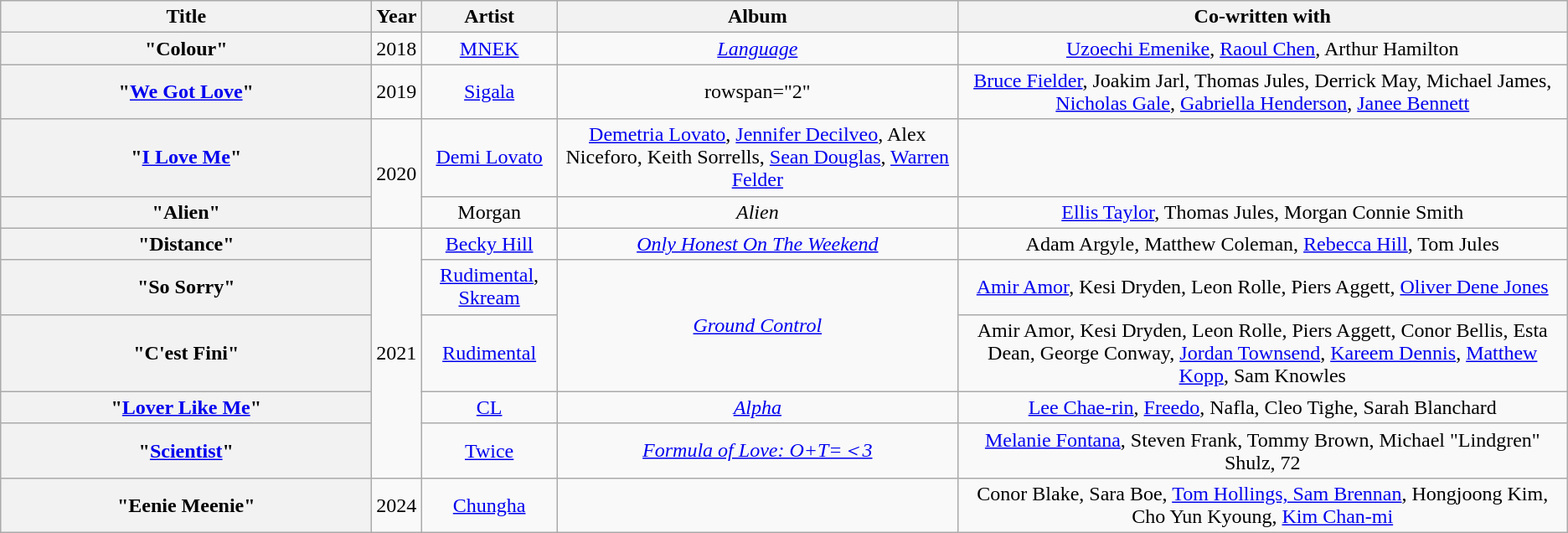<table class="wikitable plainrowheaders" style="text-align:center;">
<tr>
<th scope="col" style="width:18em;">Title</th>
<th scope="col" style="width:1em;">Year</th>
<th scope="col">Artist</th>
<th scope="col">Album</th>
<th scope="col">Co-written with</th>
</tr>
<tr>
<th scope="row">"Colour" </th>
<td>2018</td>
<td><a href='#'>MNEK</a></td>
<td><em><a href='#'>Language</a></em></td>
<td><a href='#'>Uzoechi Emenike</a>, <a href='#'>Raoul Chen</a>, Arthur Hamilton</td>
</tr>
<tr>
<th scope="row">"<a href='#'>We Got Love</a>"<br></th>
<td>2019</td>
<td><a href='#'>Sigala</a></td>
<td>rowspan="2" </td>
<td><a href='#'>Bruce Fielder</a>, Joakim Jarl, Thomas Jules, Derrick May, Michael James, <a href='#'>Nicholas Gale</a>, <a href='#'>Gabriella Henderson</a>, <a href='#'>Janee Bennett</a></td>
</tr>
<tr>
<th scope="row">"<a href='#'>I Love Me</a>"</th>
<td rowspan="2">2020</td>
<td><a href='#'>Demi Lovato</a></td>
<td><a href='#'>Demetria Lovato</a>, <a href='#'>Jennifer Decilveo</a>, Alex Niceforo, Keith Sorrells, <a href='#'>Sean Douglas</a>, <a href='#'>Warren Felder</a></td>
</tr>
<tr>
<th scope="row">"Alien"</th>
<td>Morgan</td>
<td><em>Alien</em></td>
<td><a href='#'>Ellis Taylor</a>, Thomas Jules, Morgan Connie Smith</td>
</tr>
<tr>
<th scope="row">"Distance"</th>
<td rowspan="5">2021</td>
<td><a href='#'>Becky Hill</a></td>
<td><em><a href='#'>Only Honest On The Weekend</a></em></td>
<td>Adam Argyle, Matthew Coleman, <a href='#'>Rebecca Hill</a>, Tom Jules</td>
</tr>
<tr>
<th scope="row">"So Sorry"</th>
<td><a href='#'>Rudimental</a>, <a href='#'>Skream</a></td>
<td rowspan="2"><em><a href='#'>Ground Control</a></em></td>
<td><a href='#'>Amir Amor</a>, Kesi Dryden, Leon Rolle, Piers Aggett, <a href='#'>Oliver Dene Jones</a></td>
</tr>
<tr>
<th scope="row">"C'est Fini" </th>
<td><a href='#'>Rudimental</a></td>
<td>Amir Amor, Kesi Dryden, Leon Rolle, Piers Aggett, Conor Bellis, Esta Dean, George Conway, <a href='#'>Jordan Townsend</a>, <a href='#'>Kareem Dennis</a>, <a href='#'>Matthew Kopp</a>, Sam Knowles</td>
</tr>
<tr>
<th scope="row">"<a href='#'>Lover Like Me</a>"</th>
<td><a href='#'>CL</a></td>
<td><em><a href='#'>Alpha</a></em></td>
<td><a href='#'>Lee Chae-rin</a>, <a href='#'>Freedo</a>, Nafla, Cleo Tighe, Sarah Blanchard</td>
</tr>
<tr>
<th scope="row">"<a href='#'>Scientist</a>"</th>
<td><a href='#'>Twice</a></td>
<td><em><a href='#'>Formula of Love: O+T=＜3</a></em></td>
<td><a href='#'>Melanie Fontana</a>, Steven Frank, Tommy Brown, Michael "Lindgren" Shulz, 72</td>
</tr>
<tr>
<th scope="row">"Eenie Meenie"</th>
<td>2024</td>
<td><a href='#'>Chungha</a></td>
<td></td>
<td>Conor Blake, Sara Boe, <a href='#'>Tom Hollings, Sam Brennan</a>, Hongjoong Kim, Cho Yun Kyoung, <a href='#'>Kim Chan-mi</a></td>
</tr>
</table>
